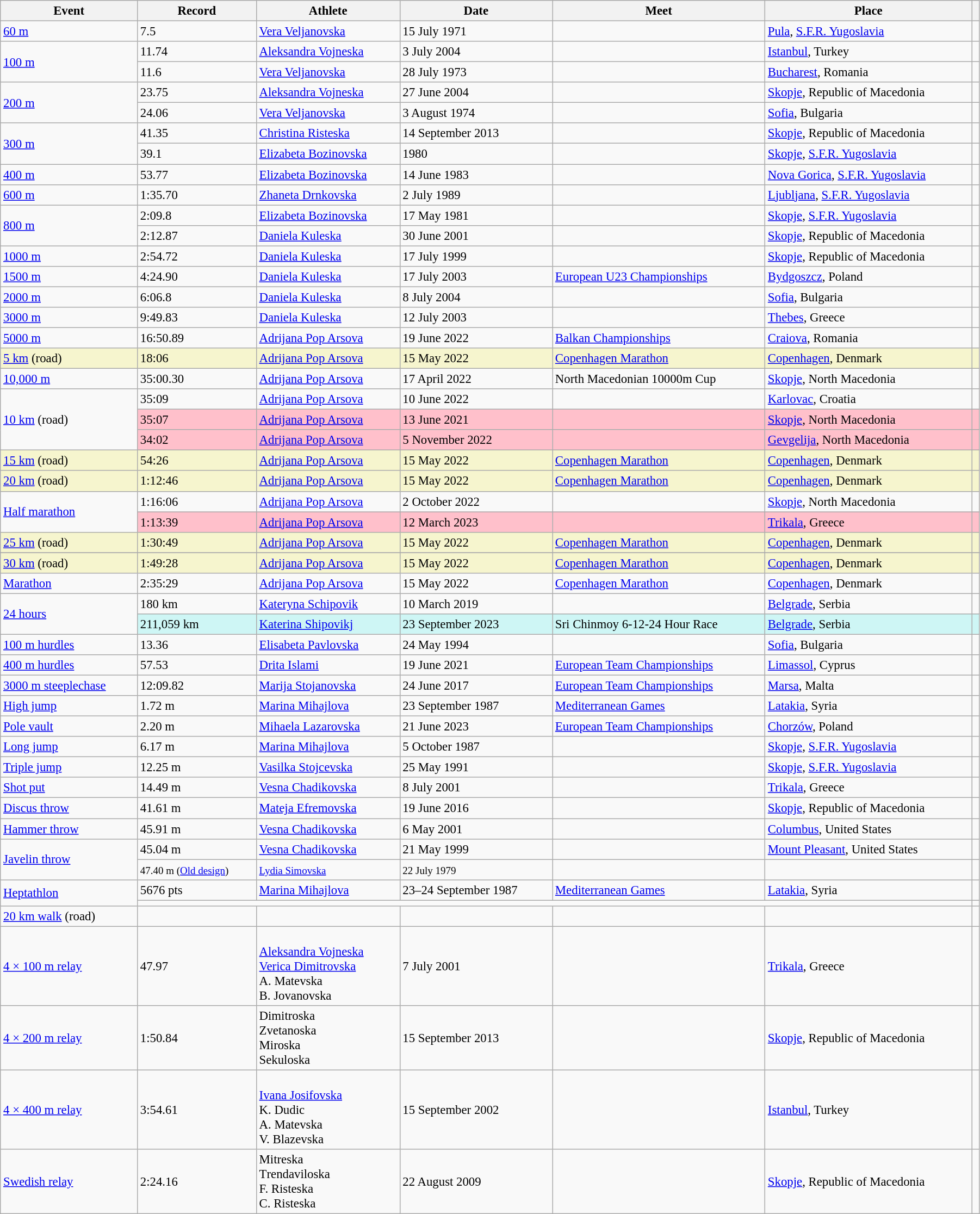<table class="wikitable" style="font-size:95%; width: 95%;">
<tr>
<th>Event</th>
<th>Record</th>
<th>Athlete</th>
<th>Date</th>
<th>Meet</th>
<th>Place</th>
<th></th>
</tr>
<tr>
<td><a href='#'>60 m</a></td>
<td>7.5  </td>
<td><a href='#'>Vera Veljanovska</a></td>
<td>15 July 1971</td>
<td></td>
<td><a href='#'>Pula</a>, <a href='#'>S.F.R. Yugoslavia</a></td>
<td></td>
</tr>
<tr>
<td rowspan=2><a href='#'>100 m</a></td>
<td>11.74</td>
<td><a href='#'>Aleksandra Vojneska</a></td>
<td>3 July 2004</td>
<td></td>
<td><a href='#'>Istanbul</a>, Turkey</td>
<td></td>
</tr>
<tr>
<td>11.6 </td>
<td><a href='#'>Vera Veljanovska</a></td>
<td>28 July 1973</td>
<td></td>
<td><a href='#'>Bucharest</a>, Romania</td>
<td></td>
</tr>
<tr>
<td rowspan=2><a href='#'>200 m</a></td>
<td>23.75</td>
<td><a href='#'>Aleksandra Vojneska</a></td>
<td>27 June 2004</td>
<td></td>
<td><a href='#'>Skopje</a>, Republic of Macedonia</td>
<td></td>
</tr>
<tr>
<td>24.06</td>
<td><a href='#'>Vera Veljanovska</a></td>
<td>3 August 1974</td>
<td></td>
<td><a href='#'>Sofia</a>, Bulgaria</td>
<td></td>
</tr>
<tr>
<td rowspan=2><a href='#'>300 m</a></td>
<td>41.35</td>
<td><a href='#'>Christina Risteska</a></td>
<td>14 September 2013</td>
<td></td>
<td><a href='#'>Skopje</a>, Republic of Macedonia</td>
<td></td>
</tr>
<tr>
<td>39.1 </td>
<td><a href='#'>Elizabeta Bozinovska</a></td>
<td>1980</td>
<td></td>
<td><a href='#'>Skopje</a>, <a href='#'>S.F.R. Yugoslavia</a></td>
<td></td>
</tr>
<tr>
<td><a href='#'>400 m</a></td>
<td>53.77</td>
<td><a href='#'>Elizabeta Bozinovska</a></td>
<td>14 June 1983</td>
<td></td>
<td><a href='#'>Nova Gorica</a>, <a href='#'>S.F.R. Yugoslavia</a></td>
<td></td>
</tr>
<tr>
<td><a href='#'>600 m</a></td>
<td>1:35.70</td>
<td><a href='#'>Zhaneta Drnkovska</a></td>
<td>2 July 1989</td>
<td></td>
<td><a href='#'>Ljubljana</a>, <a href='#'>S.F.R. Yugoslavia</a></td>
<td></td>
</tr>
<tr>
<td rowspan=2><a href='#'>800 m</a></td>
<td>2:09.8 </td>
<td><a href='#'>Elizabeta Bozinovska</a></td>
<td>17 May 1981</td>
<td></td>
<td><a href='#'>Skopje</a>, <a href='#'>S.F.R. Yugoslavia</a></td>
<td></td>
</tr>
<tr>
<td>2:12.87</td>
<td><a href='#'>Daniela Kuleska</a></td>
<td>30 June 2001</td>
<td></td>
<td><a href='#'>Skopje</a>, Republic of Macedonia</td>
<td></td>
</tr>
<tr>
<td><a href='#'>1000 m</a></td>
<td>2:54.72</td>
<td><a href='#'>Daniela Kuleska</a></td>
<td>17 July 1999</td>
<td></td>
<td><a href='#'>Skopje</a>, Republic of Macedonia</td>
<td></td>
</tr>
<tr>
<td><a href='#'>1500 m</a></td>
<td>4:24.90</td>
<td><a href='#'>Daniela Kuleska</a></td>
<td>17 July 2003</td>
<td><a href='#'>European U23 Championships</a></td>
<td><a href='#'>Bydgoszcz</a>, Poland</td>
<td></td>
</tr>
<tr>
<td><a href='#'>2000 m</a></td>
<td>6:06.8 </td>
<td><a href='#'>Daniela Kuleska</a></td>
<td>8 July 2004</td>
<td></td>
<td><a href='#'>Sofia</a>, Bulgaria</td>
<td></td>
</tr>
<tr>
<td><a href='#'>3000 m</a></td>
<td>9:49.83</td>
<td><a href='#'>Daniela Kuleska</a></td>
<td>12 July 2003</td>
<td></td>
<td><a href='#'>Thebes</a>, Greece</td>
<td></td>
</tr>
<tr>
<td><a href='#'>5000 m</a></td>
<td>16:50.89</td>
<td><a href='#'>Adrijana Pop Arsova</a></td>
<td>19 June 2022</td>
<td><a href='#'>Balkan Championships</a></td>
<td><a href='#'>Craiova</a>, Romania</td>
<td></td>
</tr>
<tr style="background:#f6F5CE;">
<td><a href='#'>5 km</a> (road)</td>
<td>18:06</td>
<td><a href='#'>Adrijana Pop Arsova</a></td>
<td>15 May 2022</td>
<td><a href='#'>Copenhagen Marathon</a></td>
<td><a href='#'>Copenhagen</a>, Denmark</td>
<td></td>
</tr>
<tr>
<td><a href='#'>10,000 m</a></td>
<td>35:00.30</td>
<td><a href='#'>Adrijana Pop Arsova</a></td>
<td>17 April 2022</td>
<td>North Macedonian 10000m Cup</td>
<td><a href='#'>Skopje</a>, North Macedonia</td>
<td></td>
</tr>
<tr>
<td rowspan=3><a href='#'>10 km</a> (road)</td>
<td>35:09</td>
<td><a href='#'>Adrijana Pop Arsova</a></td>
<td>10 June 2022</td>
<td></td>
<td><a href='#'>Karlovac</a>, Croatia</td>
<td></td>
</tr>
<tr style="background:pink">
<td>35:07</td>
<td><a href='#'>Adrijana Pop Arsova</a></td>
<td>13 June 2021</td>
<td></td>
<td><a href='#'>Skopje</a>, North Macedonia</td>
<td></td>
</tr>
<tr style="background:pink">
<td>34:02</td>
<td><a href='#'>Adrijana Pop Arsova</a></td>
<td>5 November 2022</td>
<td></td>
<td><a href='#'>Gevgelija</a>, North Macedonia</td>
<td></td>
</tr>
<tr style="background:#f6F5CE;">
<td><a href='#'>15 km</a> (road)</td>
<td>54:26</td>
<td><a href='#'>Adrijana Pop Arsova</a></td>
<td>15 May 2022</td>
<td><a href='#'>Copenhagen Marathon</a></td>
<td><a href='#'>Copenhagen</a>, Denmark</td>
<td></td>
</tr>
<tr style="background:#f6F5CE;">
<td><a href='#'>20 km</a> (road)</td>
<td>1:12:46</td>
<td><a href='#'>Adrijana Pop Arsova</a></td>
<td>15 May 2022</td>
<td><a href='#'>Copenhagen Marathon</a></td>
<td><a href='#'>Copenhagen</a>, Denmark</td>
<td></td>
</tr>
<tr>
<td rowspan=2><a href='#'>Half marathon</a></td>
<td>1:16:06</td>
<td><a href='#'>Adrijana Pop Arsova</a></td>
<td>2 October 2022</td>
<td></td>
<td><a href='#'>Skopje</a>, North Macedonia</td>
<td></td>
</tr>
<tr style="background:pink">
<td>1:13:39</td>
<td><a href='#'>Adrijana Pop Arsova</a></td>
<td>12 March 2023</td>
<td></td>
<td><a href='#'>Trikala</a>, Greece</td>
<td></td>
</tr>
<tr style="background:#f6F5CE;">
<td><a href='#'>25 km</a> (road)</td>
<td>1:30:49</td>
<td><a href='#'>Adrijana Pop Arsova</a></td>
<td>15 May 2022</td>
<td><a href='#'>Copenhagen Marathon</a></td>
<td><a href='#'>Copenhagen</a>, Denmark</td>
<td></td>
</tr>
<tr>
</tr>
<tr style="background:#f6F5CE;">
<td><a href='#'>30 km</a> (road)</td>
<td>1:49:28</td>
<td><a href='#'>Adrijana Pop Arsova</a></td>
<td>15 May 2022</td>
<td><a href='#'>Copenhagen Marathon</a></td>
<td><a href='#'>Copenhagen</a>, Denmark</td>
<td></td>
</tr>
<tr>
<td><a href='#'>Marathon</a></td>
<td>2:35:29</td>
<td><a href='#'>Adrijana Pop Arsova</a></td>
<td>15 May 2022</td>
<td><a href='#'>Copenhagen Marathon</a></td>
<td><a href='#'>Copenhagen</a>, Denmark</td>
<td></td>
</tr>
<tr>
<td rowspan=2><a href='#'>24 hours</a></td>
<td>180 km</td>
<td><a href='#'>Kateryna Schipovik</a></td>
<td>10 March 2019</td>
<td></td>
<td><a href='#'>Belgrade</a>, Serbia</td>
<td></td>
</tr>
<tr bgcolor="#CEF6F5">
<td>211,059 km</td>
<td><a href='#'>Katerina Shipovikj</a></td>
<td>23 September 2023</td>
<td>Sri Chinmoy 6-12-24 Hour Race</td>
<td><a href='#'>Belgrade</a>, Serbia</td>
<td></td>
</tr>
<tr>
<td><a href='#'>100 m hurdles</a></td>
<td>13.36 </td>
<td><a href='#'>Elisabeta Pavlovska</a></td>
<td>24 May 1994</td>
<td></td>
<td><a href='#'>Sofia</a>, Bulgaria</td>
<td></td>
</tr>
<tr>
<td><a href='#'>400 m hurdles</a></td>
<td>57.53</td>
<td><a href='#'>Drita Islami</a></td>
<td>19 June 2021</td>
<td><a href='#'>European Team Championships</a></td>
<td><a href='#'>Limassol</a>, Cyprus</td>
<td></td>
</tr>
<tr>
<td><a href='#'>3000 m steeplechase</a></td>
<td>12:09.82</td>
<td><a href='#'>Marija Stojanovska</a></td>
<td>24 June 2017</td>
<td><a href='#'>European Team Championships</a></td>
<td><a href='#'>Marsa</a>, Malta</td>
<td></td>
</tr>
<tr>
<td><a href='#'>High jump</a></td>
<td>1.72 m</td>
<td><a href='#'>Marina Mihajlova</a></td>
<td>23 September 1987</td>
<td><a href='#'>Mediterranean Games</a></td>
<td><a href='#'>Latakia</a>, Syria</td>
<td></td>
</tr>
<tr>
<td><a href='#'>Pole vault</a></td>
<td>2.20 m</td>
<td><a href='#'>Mihaela Lazarovska</a></td>
<td>21 June 2023</td>
<td><a href='#'>European Team Championships</a></td>
<td><a href='#'>Chorzów</a>, Poland</td>
<td></td>
</tr>
<tr>
<td><a href='#'>Long jump</a></td>
<td>6.17 m</td>
<td><a href='#'>Marina Mihajlova</a></td>
<td>5 October 1987</td>
<td></td>
<td><a href='#'>Skopje</a>, <a href='#'>S.F.R. Yugoslavia</a></td>
<td></td>
</tr>
<tr>
<td><a href='#'>Triple jump</a></td>
<td>12.25 m</td>
<td><a href='#'>Vasilka Stojcevska</a></td>
<td>25 May 1991</td>
<td></td>
<td><a href='#'>Skopje</a>, <a href='#'>S.F.R. Yugoslavia</a></td>
<td></td>
</tr>
<tr>
<td><a href='#'>Shot put</a></td>
<td>14.49 m</td>
<td><a href='#'>Vesna Chadikovska</a></td>
<td>8 July 2001</td>
<td></td>
<td><a href='#'>Trikala</a>, Greece</td>
<td></td>
</tr>
<tr>
<td><a href='#'>Discus throw</a></td>
<td>41.61 m</td>
<td><a href='#'>Mateja Efremovska</a></td>
<td>19 June 2016</td>
<td></td>
<td><a href='#'>Skopje</a>, Republic of Macedonia</td>
<td></td>
</tr>
<tr>
<td><a href='#'>Hammer throw</a></td>
<td>45.91 m</td>
<td><a href='#'>Vesna Chadikovska</a></td>
<td>6 May 2001</td>
<td></td>
<td><a href='#'>Columbus</a>, United States</td>
<td></td>
</tr>
<tr>
<td rowspan=2><a href='#'>Javelin throw</a></td>
<td>45.04 m</td>
<td><a href='#'>Vesna Chadikovska</a></td>
<td>21 May 1999</td>
<td></td>
<td><a href='#'>Mount Pleasant</a>, United States</td>
<td></td>
</tr>
<tr>
<td><small>47.40 m (<a href='#'>Old design</a>)</small></td>
<td><small><a href='#'>Lydia Simovska</a></small></td>
<td><small>22 July 1979</small></td>
<td></td>
<td></td>
<td></td>
</tr>
<tr>
<td rowspan=2><a href='#'>Heptathlon</a></td>
<td>5676 pts</td>
<td><a href='#'>Marina Mihajlova</a></td>
<td>23–24 September 1987</td>
<td><a href='#'>Mediterranean Games</a></td>
<td><a href='#'>Latakia</a>, Syria</td>
<td></td>
</tr>
<tr>
<td colspan=5></td>
<td></td>
</tr>
<tr>
<td><a href='#'>20 km walk</a> (road)</td>
<td></td>
<td></td>
<td></td>
<td></td>
<td></td>
<td></td>
</tr>
<tr>
<td><a href='#'>4 × 100 m relay</a></td>
<td>47.97</td>
<td><br><a href='#'>Aleksandra Vojneska</a><br><a href='#'>Verica Dimitrovska</a><br>A. Matevska<br>B. Jovanovska</td>
<td>7 July 2001</td>
<td></td>
<td><a href='#'>Trikala</a>, Greece</td>
<td></td>
</tr>
<tr>
<td><a href='#'>4 × 200 m relay</a></td>
<td>1:50.84</td>
<td>Dimitroska<br>Zvetanoska<br>Miroska<br>Sekuloska</td>
<td>15 September 2013</td>
<td></td>
<td><a href='#'>Skopje</a>, Republic of Macedonia</td>
<td></td>
</tr>
<tr>
<td><a href='#'>4 × 400 m relay</a></td>
<td>3:54.61</td>
<td><br><a href='#'>Ivana Josifovska</a><br>K. Dudic<br>A. Matevska<br>V. Blazevska</td>
<td>15 September 2002</td>
<td></td>
<td><a href='#'>Istanbul</a>, Turkey</td>
<td></td>
</tr>
<tr>
<td><a href='#'>Swedish relay</a></td>
<td>2:24.16</td>
<td>Мitreska<br>Тrendaviloska<br>F. Risteska<br>C. Risteska</td>
<td>22 August 2009</td>
<td></td>
<td><a href='#'>Skopje</a>, Republic of Macedonia</td>
<td></td>
</tr>
</table>
